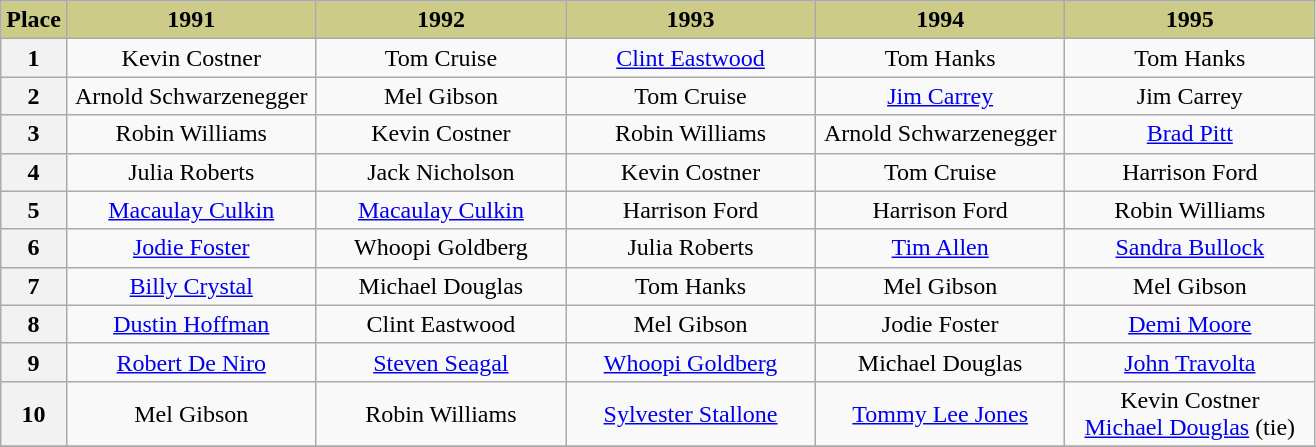<table class="wikitable" style="text-align:center">
<tr>
<th scope="col" style="background:#CC8" width="5%">Place</th>
<th scope="col" style="background:#CC8" width="19%">1991</th>
<th scope="col" style="background:#CC8" width="19%">1992</th>
<th scope="col" style="background:#CC8" width="19%">1993</th>
<th scope="col" style="background:#CC8" width="19%">1994</th>
<th scope="col" style="background:#CC8" width="19%">1995</th>
</tr>
<tr>
<th scope="row">1</th>
<td>Kevin Costner</td>
<td>Tom Cruise</td>
<td><a href='#'>Clint Eastwood</a></td>
<td>Tom Hanks</td>
<td>Tom Hanks</td>
</tr>
<tr>
<th scope="row">2</th>
<td>Arnold Schwarzenegger</td>
<td>Mel Gibson</td>
<td>Tom Cruise</td>
<td><a href='#'>Jim Carrey</a></td>
<td>Jim Carrey</td>
</tr>
<tr>
<th scope="row">3</th>
<td>Robin Williams</td>
<td>Kevin Costner</td>
<td>Robin Williams</td>
<td>Arnold Schwarzenegger</td>
<td><a href='#'>Brad Pitt</a></td>
</tr>
<tr>
<th scope="row">4</th>
<td>Julia Roberts</td>
<td>Jack Nicholson</td>
<td>Kevin Costner</td>
<td>Tom Cruise</td>
<td>Harrison Ford</td>
</tr>
<tr>
<th scope="row">5</th>
<td><a href='#'>Macaulay Culkin</a></td>
<td><a href='#'>Macaulay Culkin</a></td>
<td>Harrison Ford</td>
<td>Harrison Ford</td>
<td>Robin Williams</td>
</tr>
<tr>
<th scope="row">6</th>
<td><a href='#'>Jodie Foster</a></td>
<td>Whoopi Goldberg</td>
<td>Julia Roberts</td>
<td><a href='#'>Tim Allen</a></td>
<td><a href='#'>Sandra Bullock</a></td>
</tr>
<tr>
<th scope="row">7</th>
<td><a href='#'>Billy Crystal</a></td>
<td>Michael Douglas</td>
<td>Tom Hanks</td>
<td>Mel Gibson</td>
<td>Mel Gibson</td>
</tr>
<tr>
<th scope="row">8</th>
<td><a href='#'>Dustin Hoffman</a></td>
<td>Clint Eastwood</td>
<td>Mel Gibson</td>
<td>Jodie Foster</td>
<td><a href='#'>Demi Moore</a></td>
</tr>
<tr>
<th scope="row">9</th>
<td><a href='#'>Robert De Niro</a></td>
<td><a href='#'>Steven Seagal</a></td>
<td><a href='#'>Whoopi Goldberg</a></td>
<td>Michael Douglas</td>
<td><a href='#'>John Travolta</a></td>
</tr>
<tr>
<th scope="row">10</th>
<td>Mel Gibson</td>
<td>Robin Williams</td>
<td><a href='#'>Sylvester Stallone</a></td>
<td><a href='#'>Tommy Lee Jones</a></td>
<td>Kevin Costner<br><a href='#'>Michael Douglas</a> (tie)</td>
</tr>
<tr>
</tr>
</table>
